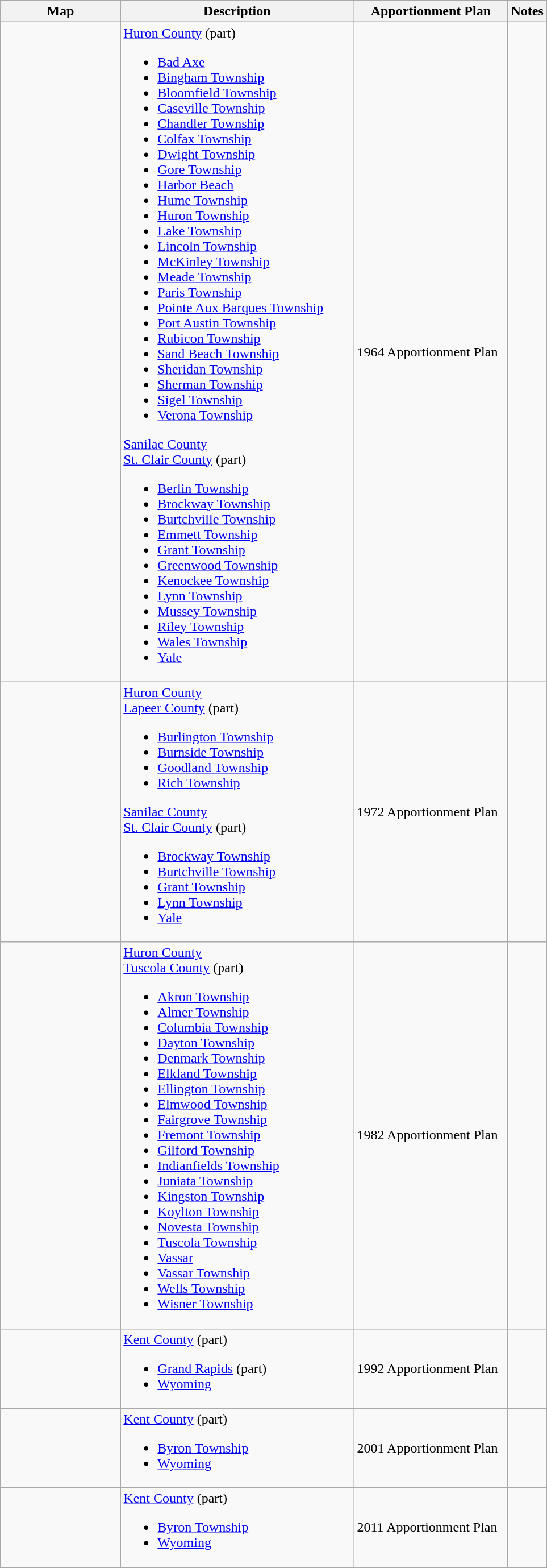<table class="wikitable sortable">
<tr>
<th style="width:100pt;">Map</th>
<th style="width:200pt;">Description</th>
<th style="width:130pt;">Apportionment Plan</th>
<th style="width:15pt;">Notes</th>
</tr>
<tr>
<td></td>
<td><a href='#'>Huron County</a> (part)<br><ul><li><a href='#'>Bad Axe</a></li><li><a href='#'>Bingham Township</a></li><li><a href='#'>Bloomfield Township</a></li><li><a href='#'>Caseville Township</a></li><li><a href='#'>Chandler Township</a></li><li><a href='#'>Colfax Township</a></li><li><a href='#'>Dwight Township</a></li><li><a href='#'>Gore Township</a></li><li><a href='#'>Harbor Beach</a></li><li><a href='#'>Hume Township</a></li><li><a href='#'>Huron Township</a></li><li><a href='#'>Lake Township</a></li><li><a href='#'>Lincoln Township</a></li><li><a href='#'>McKinley Township</a></li><li><a href='#'>Meade Township</a></li><li><a href='#'>Paris Township</a></li><li><a href='#'>Pointe Aux Barques Township</a></li><li><a href='#'>Port Austin Township</a></li><li><a href='#'>Rubicon Township</a></li><li><a href='#'>Sand Beach Township</a></li><li><a href='#'>Sheridan Township</a></li><li><a href='#'>Sherman Township</a></li><li><a href='#'>Sigel Township</a></li><li><a href='#'>Verona Township</a></li></ul><a href='#'>Sanilac County</a><br><a href='#'>St. Clair County</a> (part)<ul><li><a href='#'>Berlin Township</a></li><li><a href='#'>Brockway Township</a></li><li><a href='#'>Burtchville Township</a></li><li><a href='#'>Emmett Township</a></li><li><a href='#'>Grant Township</a></li><li><a href='#'>Greenwood Township</a></li><li><a href='#'>Kenockee Township</a></li><li><a href='#'>Lynn Township</a></li><li><a href='#'>Mussey Township</a></li><li><a href='#'>Riley Township</a></li><li><a href='#'>Wales Township</a></li><li><a href='#'>Yale</a></li></ul></td>
<td>1964 Apportionment Plan</td>
<td></td>
</tr>
<tr>
<td></td>
<td><a href='#'>Huron County</a><br><a href='#'>Lapeer County</a> (part)<ul><li><a href='#'>Burlington Township</a></li><li><a href='#'>Burnside Township</a></li><li><a href='#'>Goodland Township</a></li><li><a href='#'>Rich Township</a></li></ul><a href='#'>Sanilac County</a><br><a href='#'>St. Clair County</a> (part)<ul><li><a href='#'>Brockway Township</a></li><li><a href='#'>Burtchville Township</a></li><li><a href='#'>Grant Township</a></li><li><a href='#'>Lynn Township</a></li><li><a href='#'>Yale</a></li></ul></td>
<td>1972 Apportionment Plan</td>
<td></td>
</tr>
<tr>
<td></td>
<td><a href='#'>Huron County</a><br><a href='#'>Tuscola County</a> (part)<ul><li><a href='#'>Akron Township</a></li><li><a href='#'>Almer Township</a></li><li><a href='#'>Columbia Township</a></li><li><a href='#'>Dayton Township</a></li><li><a href='#'>Denmark Township</a></li><li><a href='#'>Elkland Township</a></li><li><a href='#'>Ellington Township</a></li><li><a href='#'>Elmwood Township</a></li><li><a href='#'>Fairgrove Township</a></li><li><a href='#'>Fremont Township</a></li><li><a href='#'>Gilford Township</a></li><li><a href='#'>Indianfields Township</a></li><li><a href='#'>Juniata Township</a></li><li><a href='#'>Kingston Township</a></li><li><a href='#'>Koylton Township</a></li><li><a href='#'>Novesta Township</a></li><li><a href='#'>Tuscola Township</a></li><li><a href='#'>Vassar</a></li><li><a href='#'>Vassar Township</a></li><li><a href='#'>Wells Township</a></li><li><a href='#'>Wisner Township</a></li></ul></td>
<td>1982 Apportionment Plan</td>
<td></td>
</tr>
<tr>
<td></td>
<td><a href='#'>Kent County</a> (part)<br><ul><li><a href='#'>Grand Rapids</a> (part)</li><li><a href='#'>Wyoming</a></li></ul></td>
<td>1992 Apportionment Plan</td>
<td></td>
</tr>
<tr>
<td></td>
<td><a href='#'>Kent County</a> (part)<br><ul><li><a href='#'>Byron Township</a></li><li><a href='#'>Wyoming</a></li></ul></td>
<td>2001 Apportionment Plan</td>
<td></td>
</tr>
<tr>
<td></td>
<td><a href='#'>Kent County</a> (part)<br><ul><li><a href='#'>Byron Township</a></li><li><a href='#'>Wyoming</a></li></ul></td>
<td>2011 Apportionment Plan</td>
<td></td>
</tr>
<tr>
</tr>
</table>
